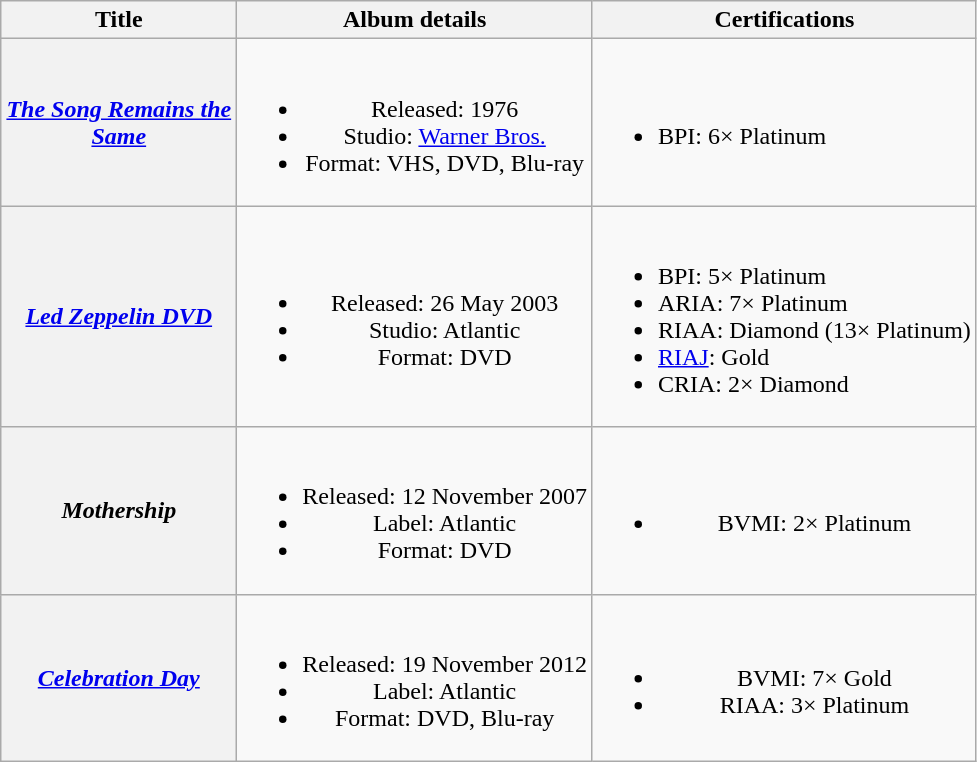<table class="wikitable plainrowheaders" style="text-align:center;">
<tr>
<th scope="col" style="width:150px;">Title</th>
<th scope="col">Album details</th>
<th scope="col">Certifications</th>
</tr>
<tr>
<th scope="row"><em><a href='#'>The Song Remains the Same</a></em></th>
<td><br><ul><li>Released: 1976</li><li>Studio: <a href='#'>Warner Bros.</a></li><li>Format: VHS, DVD, Blu-ray</li></ul></td>
<td style="text-align:left"><br><ul><li>BPI: 6× Platinum</li></ul></td>
</tr>
<tr>
<th scope="row"><em><a href='#'>Led Zeppelin DVD</a></em></th>
<td><br><ul><li>Released: 26 May 2003</li><li>Studio: Atlantic</li><li>Format: DVD</li></ul></td>
<td style="text-align:left"><br><ul><li>BPI: 5× Platinum</li><li>ARIA: 7× Platinum</li><li>RIAA: Diamond (13× Platinum)</li><li><a href='#'>RIAJ</a>: Gold</li><li>CRIA: 2× Diamond</li></ul></td>
</tr>
<tr>
<th scope="row"><em>Mothership</em></th>
<td><br><ul><li>Released: 12 November 2007</li><li>Label: Atlantic</li><li>Format: DVD</li></ul></td>
<td><br><ul><li>BVMI: 2× Platinum</li></ul></td>
</tr>
<tr>
<th scope="row"><em><a href='#'>Celebration Day</a></em></th>
<td><br><ul><li>Released: 19 November 2012</li><li>Label: Atlantic</li><li>Format: DVD, Blu-ray</li></ul></td>
<td><br><ul><li>BVMI: 7× Gold</li><li>RIAA: 3× Platinum</li></ul></td>
</tr>
</table>
